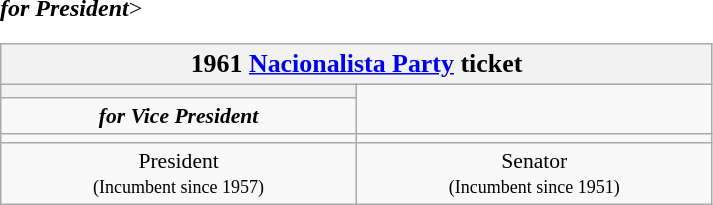<table class=wikitable style="font-size:90%; text-align:center">
<tr>
<th colspan=2><big>1961 <a href='#'>Nacionalista Party</a> ticket</big></th>
</tr>
<tr>
<th style="width:3em; font-size:135%; background:></th>
<th style="width:3em; font-size:135%; background:></th>
</tr>
<tr style="color:#000; font-size:100%; background:#>
<td style="width:200px;"><strong><em>for President</em></strong></td>
<td style="width:200px;"><strong><em>for Vice President</em></strong></td>
</tr>
<tr <--Do not add a generic image here, that would be forbidden under WP:IPH-->>
<td></td>
<td></td>
</tr>
<tr>
<td style=width:16em>President<br><small>(Incumbent since 1957)</small></td>
<td style=width:16em>Senator<br><small>(Incumbent since 1951)</small></td>
</tr>
</table>
